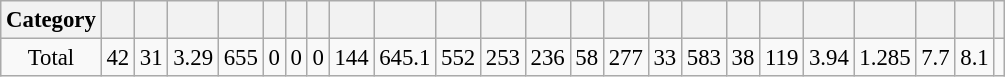<table class="wikitable"  style="font-size: 95%; text-align:center;">
<tr>
<th>Category</th>
<th></th>
<th></th>
<th></th>
<th></th>
<th></th>
<th></th>
<th></th>
<th></th>
<th></th>
<th></th>
<th></th>
<th></th>
<th></th>
<th></th>
<th></th>
<th></th>
<th></th>
<th></th>
<th></th>
<th></th>
<th></th>
<th></th>
<th></th>
</tr>
<tr>
<td>Total</td>
<td>42</td>
<td>31</td>
<td>3.29</td>
<td>655</td>
<td>0</td>
<td>0</td>
<td>0</td>
<td>144</td>
<td>645.1</td>
<td>552</td>
<td>253</td>
<td>236</td>
<td>58</td>
<td>277</td>
<td>33</td>
<td>583</td>
<td>38</td>
<td>119</td>
<td>3.94</td>
<td>1.285</td>
<td>7.7</td>
<td>8.1</td>
<td></td>
</tr>
</table>
